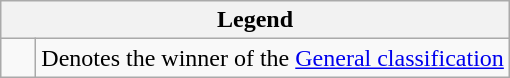<table class="wikitable">
<tr>
<th colspan=2>Legend</th>
</tr>
<tr>
<td>    </td>
<td>Denotes the winner of the <a href='#'>General classification</a></td>
</tr>
</table>
